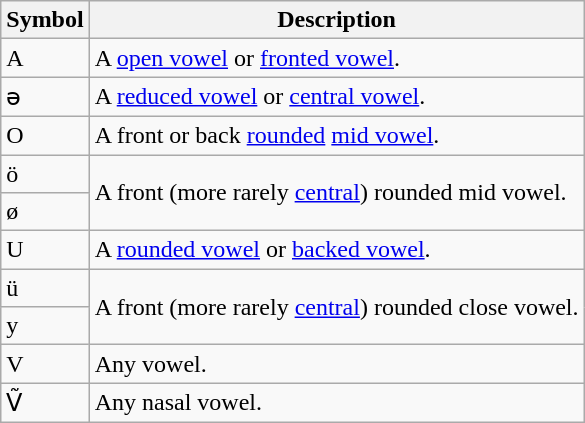<table class="wikitable">
<tr>
<th>Symbol</th>
<th>Description</th>
</tr>
<tr>
<td>A</td>
<td>A <a href='#'>open vowel</a> or <a href='#'>fronted vowel</a>.</td>
</tr>
<tr>
<td>ə</td>
<td>A <a href='#'>reduced vowel</a> or <a href='#'>central vowel</a>.</td>
</tr>
<tr>
<td>O</td>
<td>A front or back <a href='#'>rounded</a> <a href='#'>mid vowel</a>.</td>
</tr>
<tr>
<td>ö</td>
<td rowspan=2>A front (more rarely <a href='#'>central</a>) rounded mid vowel.</td>
</tr>
<tr>
<td>ø</td>
</tr>
<tr>
<td>U</td>
<td>A <a href='#'>rounded vowel</a> or <a href='#'>backed vowel</a>.</td>
</tr>
<tr>
<td>ü</td>
<td rowspan=2>A front (more rarely <a href='#'>central</a>) rounded close vowel.</td>
</tr>
<tr>
<td>y</td>
</tr>
<tr>
<td>V</td>
<td>Any vowel.</td>
</tr>
<tr>
<td>Ṽ</td>
<td>Any nasal vowel.</td>
</tr>
</table>
